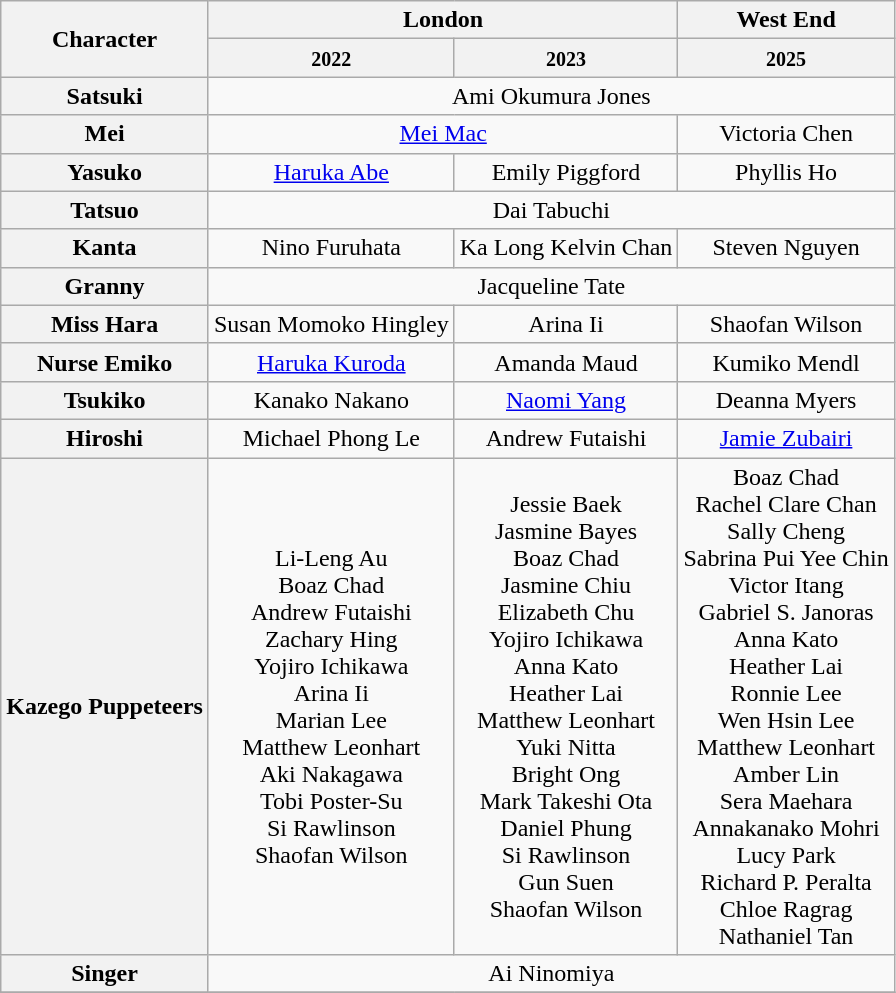<table class="wikitable sortable">
<tr>
<th rowspan="2">Character</th>
<th colspan="2">London</th>
<th>West End</th>
</tr>
<tr>
<th><small>2022</small></th>
<th><small>2023</small></th>
<th><small>2025</small></th>
</tr>
<tr>
<th>Satsuki</th>
<td colspan="3" align="center">Ami Okumura Jones</td>
</tr>
<tr>
<th>Mei</th>
<td align="center" colspan="2"><a href='#'>Mei Mac</a></td>
<td align="center">Victoria Chen</td>
</tr>
<tr>
<th>Yasuko</th>
<td align="center"><a href='#'>Haruka Abe</a></td>
<td align="center">Emily Piggford</td>
<td align="center">Phyllis Ho</td>
</tr>
<tr>
<th>Tatsuo</th>
<td colspan="3" align="center">Dai Tabuchi</td>
</tr>
<tr>
<th>Kanta</th>
<td align="center">Nino Furuhata</td>
<td align="center">Ka Long Kelvin Chan</td>
<td align="center">Steven Nguyen</td>
</tr>
<tr>
<th>Granny</th>
<td colspan="3" align="center">Jacqueline Tate</td>
</tr>
<tr>
<th>Miss Hara</th>
<td align="center">Susan Momoko Hingley</td>
<td align="center">Arina Ii</td>
<td align="center">Shaofan Wilson</td>
</tr>
<tr>
<th>Nurse Emiko</th>
<td align="center"><a href='#'>Haruka Kuroda</a></td>
<td align="center">Amanda Maud</td>
<td align="center">Kumiko Mendl</td>
</tr>
<tr>
<th>Tsukiko</th>
<td align="center">Kanako Nakano</td>
<td align="center"><a href='#'>Naomi Yang</a></td>
<td align="center">Deanna Myers</td>
</tr>
<tr>
<th>Hiroshi</th>
<td align="center">Michael Phong Le</td>
<td align="center">Andrew Futaishi</td>
<td align="center"><a href='#'>Jamie Zubairi</a></td>
</tr>
<tr>
<th>Kazego Puppeteers</th>
<td align="center">Li-Leng Au<br>Boaz Chad<br>Andrew Futaishi<br>Zachary Hing<br>Yojiro Ichikawa<br>Arina Ii<br>Marian Lee<br>Matthew Leonhart<br>Aki Nakagawa<br>Tobi Poster-Su<br>Si Rawlinson<br>Shaofan Wilson</td>
<td align="center">Jessie Baek<br> Jasmine Bayes<br>Boaz Chad<br>Jasmine Chiu<br>Elizabeth Chu<br>Yojiro Ichikawa<br>Anna Kato<br>Heather Lai<br>Matthew Leonhart<br>Yuki Nitta<br>Bright Ong<br>Mark Takeshi Ota<br>Daniel Phung<br>Si Rawlinson<br>Gun Suen<br>Shaofan Wilson</td>
<td align="center">Boaz Chad<br> Rachel Clare Chan<br> Sally Cheng<br> Sabrina Pui Yee Chin<br> Victor Itang<br> Gabriel S. Janoras<br>Anna Kato<br>Heather Lai<br>Ronnie Lee<br>Wen Hsin Lee<br>Matthew Leonhart<br>Amber Lin<br> Sera Maehara<br>Annakanako Mohri<br>Lucy Park<br>Richard P. Peralta<br>Chloe Ragrag<br>Nathaniel Tan</td>
</tr>
<tr>
<th>Singer</th>
<td colspan="3" align="center">Ai Ninomiya</td>
</tr>
<tr>
</tr>
</table>
